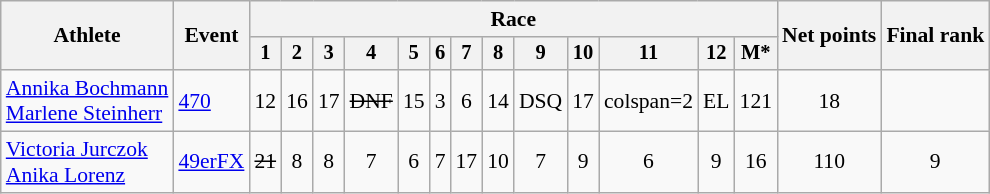<table class="wikitable" style="font-size:90%">
<tr>
<th rowspan="2">Athlete</th>
<th rowspan="2">Event</th>
<th colspan=13>Race</th>
<th rowspan=2>Net points</th>
<th rowspan=2>Final rank</th>
</tr>
<tr style="font-size:95%">
<th>1</th>
<th>2</th>
<th>3</th>
<th>4</th>
<th>5</th>
<th>6</th>
<th>7</th>
<th>8</th>
<th>9</th>
<th>10</th>
<th>11</th>
<th>12</th>
<th>M*</th>
</tr>
<tr align=center>
<td align=left><a href='#'>Annika Bochmann</a><br><a href='#'>Marlene Steinherr</a></td>
<td align=left><a href='#'>470</a></td>
<td>12</td>
<td>16</td>
<td>17</td>
<td><s>DNF</s></td>
<td>15</td>
<td>3</td>
<td>6</td>
<td>14</td>
<td>DSQ</td>
<td>17</td>
<td>colspan=2 </td>
<td>EL</td>
<td>121</td>
<td>18</td>
</tr>
<tr align=center>
<td align=left><a href='#'>Victoria Jurczok</a><br><a href='#'>Anika Lorenz</a></td>
<td align=left><a href='#'>49erFX</a></td>
<td><s>21</s></td>
<td>8</td>
<td>8</td>
<td>7</td>
<td>6</td>
<td>7</td>
<td>17</td>
<td>10</td>
<td>7</td>
<td>9</td>
<td>6</td>
<td>9</td>
<td>16</td>
<td>110</td>
<td>9</td>
</tr>
</table>
